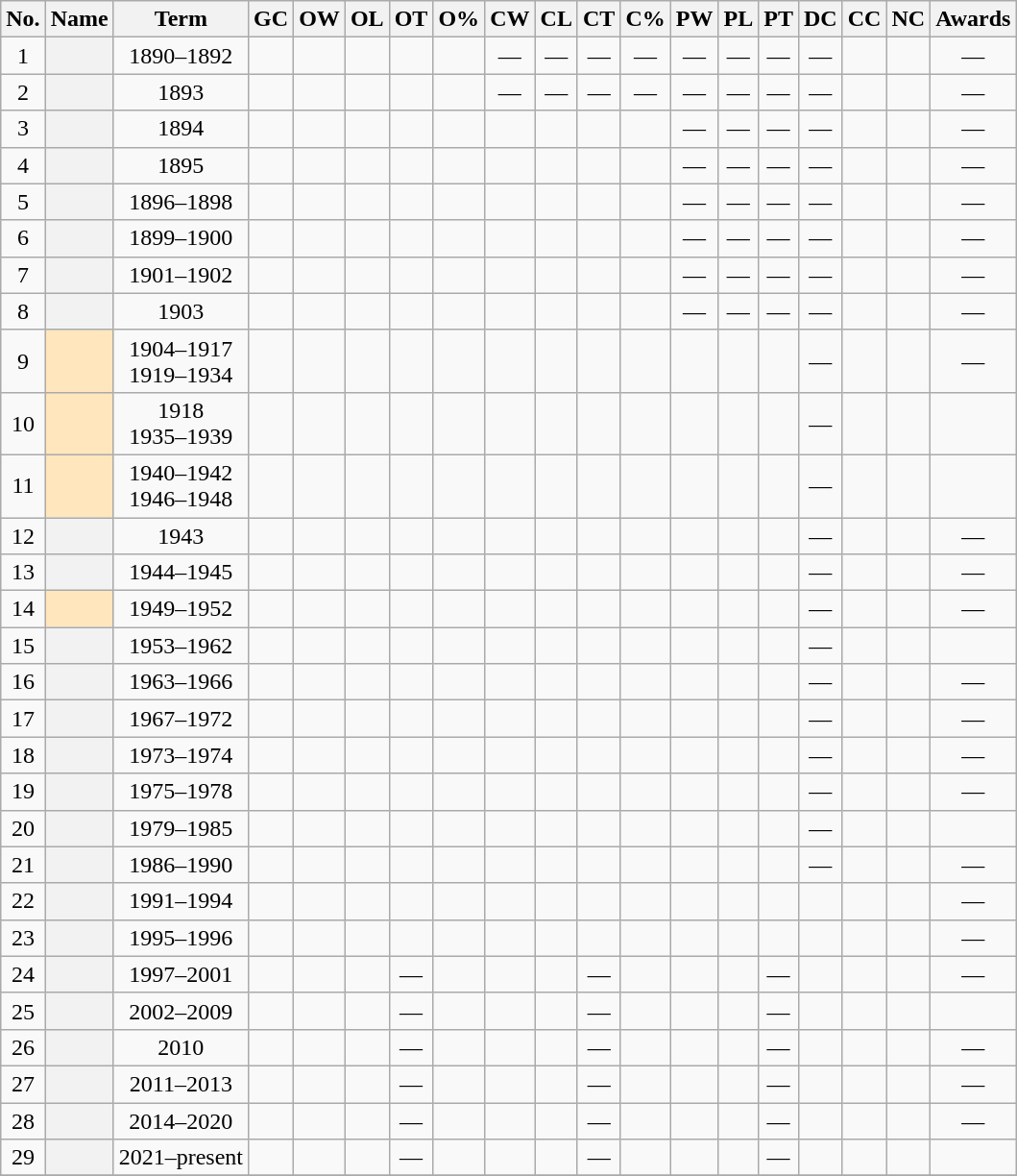<table class="wikitable sortable" style="text-align:center">
<tr>
<th scope="col" class="unsortable">No.</th>
<th scope="col">Name</th>
<th scope="col">Term</th>
<th scope="col">GC</th>
<th scope="col">OW</th>
<th scope="col">OL</th>
<th scope="col">OT</th>
<th scope="col">O%</th>
<th scope="col">CW</th>
<th scope="col">CL</th>
<th scope="col">CT</th>
<th scope="col">C%</th>
<th scope="col">PW</th>
<th scope="col">PL</th>
<th scope="col">PT</th>
<th scope="col">DC<br></th>
<th scope="col">CC</th>
<th scope="col">NC</th>
<th scope="col" class="unsortable">Awards</th>
</tr>
<tr>
<td>1</td>
<th scope="row"></th>
<td>1890–1892</td>
<td></td>
<td></td>
<td></td>
<td></td>
<td></td>
<td>—</td>
<td>—</td>
<td>—</td>
<td>—</td>
<td>—</td>
<td>—</td>
<td>—</td>
<td>—</td>
<td></td>
<td></td>
<td>—</td>
</tr>
<tr>
<td>2</td>
<th scope="row"></th>
<td>1893</td>
<td></td>
<td></td>
<td></td>
<td></td>
<td></td>
<td>—</td>
<td>—</td>
<td>—</td>
<td>—</td>
<td>—</td>
<td>—</td>
<td>—</td>
<td>—</td>
<td></td>
<td></td>
<td>—</td>
</tr>
<tr>
<td>3</td>
<th scope="row"></th>
<td>1894</td>
<td></td>
<td></td>
<td></td>
<td></td>
<td></td>
<td></td>
<td></td>
<td></td>
<td></td>
<td>—</td>
<td>—</td>
<td>—</td>
<td>—</td>
<td></td>
<td></td>
<td>—</td>
</tr>
<tr>
<td>4</td>
<th scope="row"></th>
<td>1895</td>
<td></td>
<td></td>
<td></td>
<td></td>
<td></td>
<td></td>
<td></td>
<td></td>
<td></td>
<td>—</td>
<td>—</td>
<td>—</td>
<td>—</td>
<td></td>
<td></td>
<td>—</td>
</tr>
<tr>
<td>5</td>
<th scope="row"></th>
<td>1896–1898</td>
<td></td>
<td></td>
<td></td>
<td></td>
<td></td>
<td></td>
<td></td>
<td></td>
<td></td>
<td>—</td>
<td>—</td>
<td>—</td>
<td>—</td>
<td></td>
<td></td>
<td>—</td>
</tr>
<tr>
<td>6</td>
<th scope="row"></th>
<td>1899–1900</td>
<td></td>
<td></td>
<td></td>
<td></td>
<td></td>
<td></td>
<td></td>
<td></td>
<td></td>
<td>—</td>
<td>—</td>
<td>—</td>
<td>—</td>
<td></td>
<td></td>
<td>—</td>
</tr>
<tr>
<td>7</td>
<th scope="row"></th>
<td>1901–1902</td>
<td></td>
<td></td>
<td></td>
<td></td>
<td></td>
<td></td>
<td></td>
<td></td>
<td></td>
<td>—</td>
<td>—</td>
<td>—</td>
<td>—</td>
<td></td>
<td></td>
<td>—</td>
</tr>
<tr>
<td>8</td>
<th scope="row"></th>
<td>1903</td>
<td></td>
<td></td>
<td></td>
<td></td>
<td></td>
<td></td>
<td></td>
<td></td>
<td></td>
<td>—</td>
<td>—</td>
<td>—</td>
<td>—</td>
<td></td>
<td></td>
<td>—</td>
</tr>
<tr>
<td>9</td>
<td scope="row" align="center" bgcolor=#FFE6BD><strong></strong><sup></sup></td>
<td>1904–1917<br>1919–1934</td>
<td></td>
<td></td>
<td></td>
<td></td>
<td></td>
<td></td>
<td></td>
<td></td>
<td></td>
<td></td>
<td></td>
<td></td>
<td>—</td>
<td></td>
<td></td>
<td>—</td>
</tr>
<tr>
<td>10</td>
<td scope="row" align="center" bgcolor=#FFE6BD><strong></strong><sup></sup></td>
<td>1918<br>1935–1939</td>
<td></td>
<td></td>
<td></td>
<td></td>
<td></td>
<td></td>
<td></td>
<td></td>
<td></td>
<td></td>
<td></td>
<td></td>
<td>—</td>
<td></td>
<td></td>
<td></td>
</tr>
<tr>
<td>11</td>
<td scope="row" align="center" bgcolor=#FFE6BD><strong></strong><sup></sup></td>
<td>1940–1942<br>1946–1948</td>
<td></td>
<td></td>
<td></td>
<td></td>
<td></td>
<td></td>
<td></td>
<td></td>
<td></td>
<td></td>
<td></td>
<td></td>
<td>—</td>
<td></td>
<td></td>
<td></td>
</tr>
<tr>
<td>12</td>
<th scope="row"></th>
<td>1943</td>
<td></td>
<td></td>
<td></td>
<td></td>
<td></td>
<td></td>
<td></td>
<td></td>
<td></td>
<td></td>
<td></td>
<td></td>
<td>—</td>
<td></td>
<td></td>
<td>—</td>
</tr>
<tr>
<td>13</td>
<th scope="row"></th>
<td>1944–1945</td>
<td></td>
<td></td>
<td></td>
<td></td>
<td></td>
<td></td>
<td></td>
<td></td>
<td></td>
<td></td>
<td></td>
<td></td>
<td>—</td>
<td></td>
<td></td>
<td>—</td>
</tr>
<tr>
<td>14</td>
<td scope="row" align="center" bgcolor=#FFE6BD><strong></strong><sup></sup></td>
<td>1949–1952</td>
<td></td>
<td></td>
<td></td>
<td></td>
<td></td>
<td></td>
<td></td>
<td></td>
<td></td>
<td></td>
<td></td>
<td></td>
<td>—</td>
<td></td>
<td></td>
<td>—</td>
</tr>
<tr>
<td>15</td>
<th scope="row"></th>
<td>1953–1962</td>
<td></td>
<td></td>
<td></td>
<td></td>
<td></td>
<td></td>
<td></td>
<td></td>
<td></td>
<td></td>
<td></td>
<td></td>
<td>—</td>
<td></td>
<td></td>
<td></td>
</tr>
<tr>
<td>16</td>
<th scope="row"></th>
<td>1963–1966</td>
<td></td>
<td></td>
<td></td>
<td></td>
<td></td>
<td></td>
<td></td>
<td></td>
<td></td>
<td></td>
<td></td>
<td></td>
<td>—</td>
<td></td>
<td></td>
<td>—</td>
</tr>
<tr>
<td>17</td>
<th scope="row"></th>
<td>1967–1972</td>
<td></td>
<td></td>
<td></td>
<td></td>
<td></td>
<td></td>
<td></td>
<td></td>
<td></td>
<td></td>
<td></td>
<td></td>
<td>—</td>
<td></td>
<td></td>
<td>—</td>
</tr>
<tr>
<td>18</td>
<th scope="row"></th>
<td>1973–1974</td>
<td></td>
<td></td>
<td></td>
<td></td>
<td></td>
<td></td>
<td></td>
<td></td>
<td></td>
<td></td>
<td></td>
<td></td>
<td>—</td>
<td></td>
<td></td>
<td>—</td>
</tr>
<tr>
<td>19</td>
<th scope="row"></th>
<td>1975–1978</td>
<td></td>
<td></td>
<td></td>
<td></td>
<td></td>
<td></td>
<td></td>
<td></td>
<td></td>
<td></td>
<td></td>
<td></td>
<td>—</td>
<td></td>
<td></td>
<td>—</td>
</tr>
<tr>
<td>20</td>
<th scope="row"></th>
<td>1979–1985</td>
<td></td>
<td></td>
<td></td>
<td></td>
<td></td>
<td></td>
<td></td>
<td></td>
<td></td>
<td></td>
<td></td>
<td></td>
<td>—</td>
<td></td>
<td></td>
<td><br></td>
</tr>
<tr>
<td>21</td>
<th scope="row"></th>
<td>1986–1990</td>
<td></td>
<td></td>
<td></td>
<td></td>
<td></td>
<td></td>
<td></td>
<td></td>
<td></td>
<td></td>
<td></td>
<td></td>
<td>—</td>
<td></td>
<td></td>
<td>—</td>
</tr>
<tr>
<td>22</td>
<th scope="row"></th>
<td>1991–1994</td>
<td></td>
<td></td>
<td></td>
<td></td>
<td></td>
<td></td>
<td></td>
<td></td>
<td></td>
<td></td>
<td></td>
<td></td>
<td></td>
<td></td>
<td></td>
<td>—</td>
</tr>
<tr>
<td>23</td>
<th scope="row"></th>
<td>1995–1996</td>
<td></td>
<td></td>
<td></td>
<td></td>
<td></td>
<td></td>
<td></td>
<td></td>
<td></td>
<td></td>
<td></td>
<td></td>
<td></td>
<td></td>
<td></td>
<td>—</td>
</tr>
<tr>
<td>24</td>
<th scope="row"></th>
<td>1997–2001</td>
<td></td>
<td></td>
<td></td>
<td>—</td>
<td></td>
<td></td>
<td></td>
<td>—</td>
<td></td>
<td></td>
<td></td>
<td>—</td>
<td></td>
<td></td>
<td></td>
<td>—</td>
</tr>
<tr>
<td>25</td>
<th scope="row"></th>
<td>2002–2009</td>
<td></td>
<td></td>
<td></td>
<td>—</td>
<td></td>
<td></td>
<td></td>
<td>—</td>
<td></td>
<td></td>
<td></td>
<td>—</td>
<td></td>
<td></td>
<td></td>
<td></td>
</tr>
<tr>
<td>26</td>
<th scope="row"></th>
<td>2010</td>
<td></td>
<td></td>
<td></td>
<td>—</td>
<td></td>
<td></td>
<td></td>
<td>—</td>
<td></td>
<td></td>
<td></td>
<td>—</td>
<td></td>
<td></td>
<td></td>
<td>—</td>
</tr>
<tr>
<td>27</td>
<th scope="row"></th>
<td>2011–2013</td>
<td></td>
<td></td>
<td></td>
<td>—</td>
<td></td>
<td></td>
<td></td>
<td>—</td>
<td></td>
<td></td>
<td></td>
<td>—</td>
<td></td>
<td></td>
<td></td>
<td>—</td>
</tr>
<tr>
<td>28</td>
<th scope="row"></th>
<td>2014–2020</td>
<td></td>
<td></td>
<td></td>
<td>—</td>
<td></td>
<td></td>
<td></td>
<td>—</td>
<td></td>
<td></td>
<td></td>
<td>—</td>
<td></td>
<td></td>
<td></td>
<td>—</td>
</tr>
<tr>
<td>29</td>
<th scope="row"></th>
<td>2021–present</td>
<td></td>
<td></td>
<td></td>
<td>—</td>
<td></td>
<td></td>
<td></td>
<td>—</td>
<td></td>
<td></td>
<td></td>
<td>—</td>
<td></td>
<td></td>
<td></td>
<td></td>
</tr>
<tr>
</tr>
</table>
